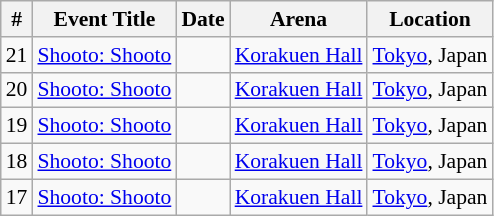<table class="sortable wikitable succession-box" style="font-size:90%;">
<tr>
<th scope="col">#</th>
<th scope="col">Event Title</th>
<th scope="col">Date</th>
<th scope="col">Arena</th>
<th scope="col">Location</th>
</tr>
<tr>
<td align=center>21</td>
<td><a href='#'>Shooto: Shooto</a></td>
<td></td>
<td><a href='#'>Korakuen Hall</a></td>
<td><a href='#'>Tokyo</a>, Japan</td>
</tr>
<tr>
<td align=center>20</td>
<td><a href='#'>Shooto: Shooto</a></td>
<td></td>
<td><a href='#'>Korakuen Hall</a></td>
<td><a href='#'>Tokyo</a>, Japan</td>
</tr>
<tr>
<td align=center>19</td>
<td><a href='#'>Shooto: Shooto</a></td>
<td></td>
<td><a href='#'>Korakuen Hall</a></td>
<td><a href='#'>Tokyo</a>, Japan</td>
</tr>
<tr>
<td align=center>18</td>
<td><a href='#'>Shooto: Shooto</a></td>
<td></td>
<td><a href='#'>Korakuen Hall</a></td>
<td><a href='#'>Tokyo</a>, Japan</td>
</tr>
<tr>
<td align=center>17</td>
<td><a href='#'>Shooto: Shooto</a></td>
<td></td>
<td><a href='#'>Korakuen Hall</a></td>
<td><a href='#'>Tokyo</a>, Japan</td>
</tr>
</table>
